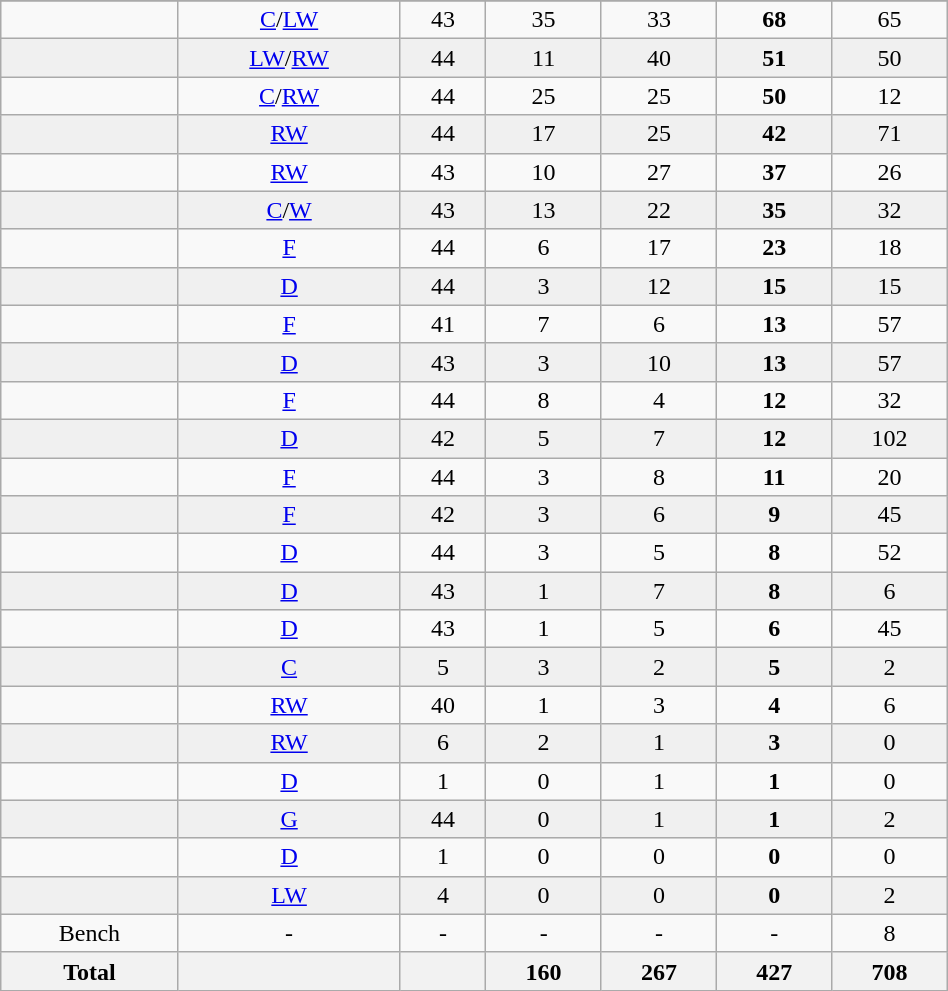<table class="wikitable sortable" width ="50%">
<tr align="center">
</tr>
<tr align="center" bgcolor="">
<td></td>
<td><a href='#'>C</a>/<a href='#'>LW</a></td>
<td>43</td>
<td>35</td>
<td>33</td>
<td><strong>68</strong></td>
<td>65</td>
</tr>
<tr align="center" bgcolor="f0f0f0">
<td></td>
<td><a href='#'>LW</a>/<a href='#'>RW</a></td>
<td>44</td>
<td>11</td>
<td>40</td>
<td><strong>51</strong></td>
<td>50</td>
</tr>
<tr align="center" bgcolor="">
<td></td>
<td><a href='#'>C</a>/<a href='#'>RW</a></td>
<td>44</td>
<td>25</td>
<td>25</td>
<td><strong>50</strong></td>
<td>12</td>
</tr>
<tr align="center" bgcolor="f0f0f0">
<td></td>
<td><a href='#'>RW</a></td>
<td>44</td>
<td>17</td>
<td>25</td>
<td><strong>42</strong></td>
<td>71</td>
</tr>
<tr align="center" bgcolor="">
<td></td>
<td><a href='#'>RW</a></td>
<td>43</td>
<td>10</td>
<td>27</td>
<td><strong>37</strong></td>
<td>26</td>
</tr>
<tr align="center" bgcolor="f0f0f0">
<td></td>
<td><a href='#'>C</a>/<a href='#'>W</a></td>
<td>43</td>
<td>13</td>
<td>22</td>
<td><strong>35</strong></td>
<td>32</td>
</tr>
<tr align="center" bgcolor="">
<td></td>
<td><a href='#'>F</a></td>
<td>44</td>
<td>6</td>
<td>17</td>
<td><strong>23</strong></td>
<td>18</td>
</tr>
<tr align="center" bgcolor="f0f0f0">
<td></td>
<td><a href='#'>D</a></td>
<td>44</td>
<td>3</td>
<td>12</td>
<td><strong>15</strong></td>
<td>15</td>
</tr>
<tr align="center" bgcolor="">
<td></td>
<td><a href='#'>F</a></td>
<td>41</td>
<td>7</td>
<td>6</td>
<td><strong>13</strong></td>
<td>57</td>
</tr>
<tr align="center" bgcolor="f0f0f0">
<td></td>
<td><a href='#'>D</a></td>
<td>43</td>
<td>3</td>
<td>10</td>
<td><strong>13</strong></td>
<td>57</td>
</tr>
<tr align="center" bgcolor="">
<td></td>
<td><a href='#'>F</a></td>
<td>44</td>
<td>8</td>
<td>4</td>
<td><strong>12</strong></td>
<td>32</td>
</tr>
<tr align="center" bgcolor="f0f0f0">
<td></td>
<td><a href='#'>D</a></td>
<td>42</td>
<td>5</td>
<td>7</td>
<td><strong>12</strong></td>
<td>102</td>
</tr>
<tr align="center" bgcolor="">
<td></td>
<td><a href='#'>F</a></td>
<td>44</td>
<td>3</td>
<td>8</td>
<td><strong>11</strong></td>
<td>20</td>
</tr>
<tr align="center" bgcolor="f0f0f0">
<td></td>
<td><a href='#'>F</a></td>
<td>42</td>
<td>3</td>
<td>6</td>
<td><strong>9</strong></td>
<td>45</td>
</tr>
<tr align="center" bgcolor="">
<td></td>
<td><a href='#'>D</a></td>
<td>44</td>
<td>3</td>
<td>5</td>
<td><strong>8</strong></td>
<td>52</td>
</tr>
<tr align="center" bgcolor="f0f0f0">
<td></td>
<td><a href='#'>D</a></td>
<td>43</td>
<td>1</td>
<td>7</td>
<td><strong>8</strong></td>
<td>6</td>
</tr>
<tr align="center" bgcolor="">
<td></td>
<td><a href='#'>D</a></td>
<td>43</td>
<td>1</td>
<td>5</td>
<td><strong>6</strong></td>
<td>45</td>
</tr>
<tr align="center" bgcolor="f0f0f0">
<td></td>
<td><a href='#'>C</a></td>
<td>5</td>
<td>3</td>
<td>2</td>
<td><strong>5</strong></td>
<td>2</td>
</tr>
<tr align="center" bgcolor="">
<td></td>
<td><a href='#'>RW</a></td>
<td>40</td>
<td>1</td>
<td>3</td>
<td><strong>4</strong></td>
<td>6</td>
</tr>
<tr align="center" bgcolor="f0f0f0">
<td></td>
<td><a href='#'>RW</a></td>
<td>6</td>
<td>2</td>
<td>1</td>
<td><strong>3</strong></td>
<td>0</td>
</tr>
<tr align="center" bgcolor="">
<td></td>
<td><a href='#'>D</a></td>
<td>1</td>
<td>0</td>
<td>1</td>
<td><strong>1</strong></td>
<td>0</td>
</tr>
<tr align="center" bgcolor="f0f0f0">
<td></td>
<td><a href='#'>G</a></td>
<td>44</td>
<td>0</td>
<td>1</td>
<td><strong>1</strong></td>
<td>2</td>
</tr>
<tr align="center" bgcolor="">
<td></td>
<td><a href='#'>D</a></td>
<td>1</td>
<td>0</td>
<td>0</td>
<td><strong>0</strong></td>
<td>0</td>
</tr>
<tr align="center" bgcolor="f0f0f0">
<td></td>
<td><a href='#'>LW</a></td>
<td>4</td>
<td>0</td>
<td>0</td>
<td><strong>0</strong></td>
<td>2</td>
</tr>
<tr align="center" bgcolor="">
<td>Bench</td>
<td>-</td>
<td>-</td>
<td>-</td>
<td>-</td>
<td>-</td>
<td>8</td>
</tr>
<tr>
<th>Total</th>
<th></th>
<th></th>
<th>160</th>
<th>267</th>
<th>427</th>
<th>708</th>
</tr>
</table>
